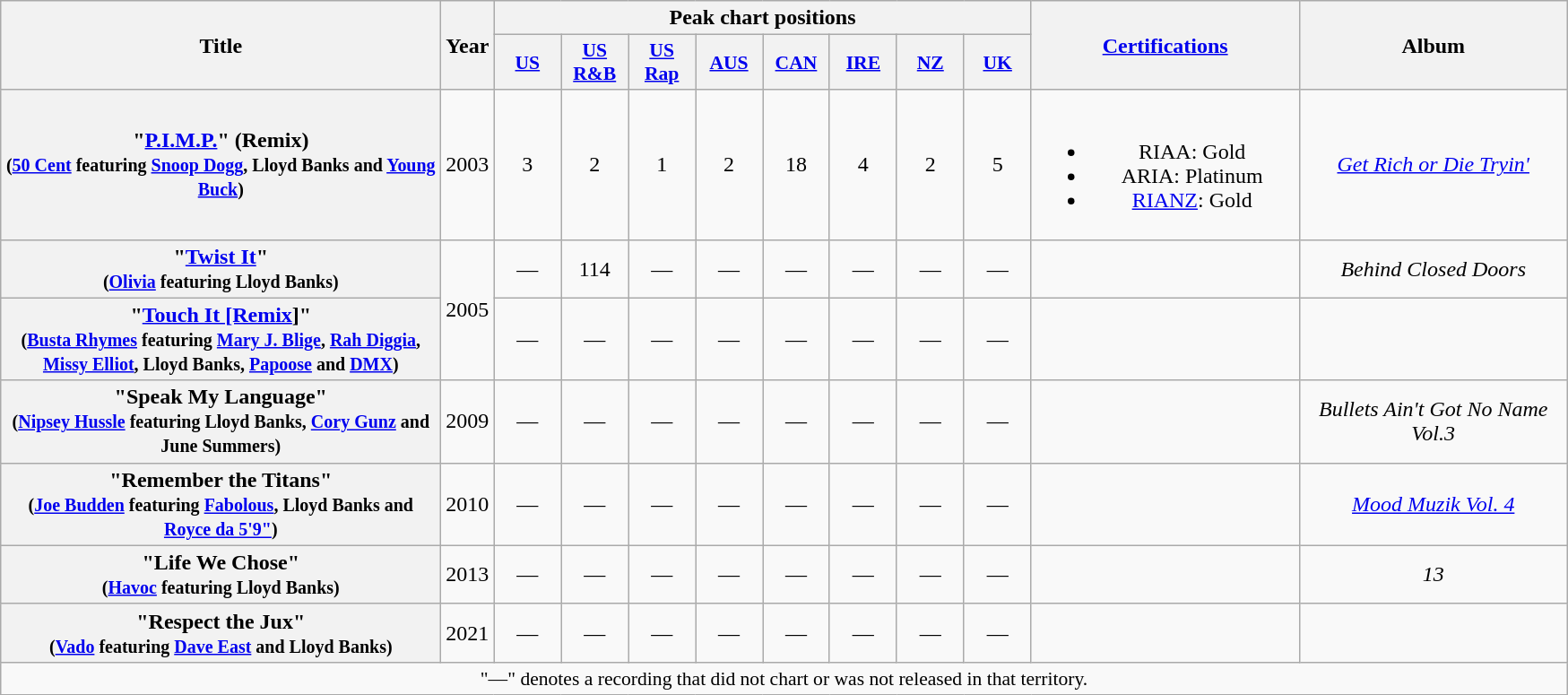<table class="wikitable plainrowheaders" style="text-align:center;">
<tr>
<th scope="col" rowspan="2" style="width:20em;">Title</th>
<th scope="col" rowspan="2" style="width:1em;">Year</th>
<th scope="col" colspan="8">Peak chart positions</th>
<th scope="col" rowspan="2" style="width:12em;"><a href='#'>Certifications</a></th>
<th scope="col" rowspan="2" style="width:12em;">Album</th>
</tr>
<tr>
<th style="width:3em;font-size:90%;"><a href='#'>US</a></th>
<th style="width:3em;font-size:90%;"><a href='#'>US<br>R&B</a></th>
<th style="width:3em;font-size:90%;"><a href='#'>US<br>Rap</a></th>
<th style="width:3em;font-size:90%;"><a href='#'>AUS</a></th>
<th style="width:3em;font-size:90%;"><a href='#'>CAN</a></th>
<th style="width:3em;font-size:90%;"><a href='#'>IRE</a></th>
<th style="width:3em;font-size:90%;"><a href='#'>NZ</a></th>
<th style="width:3em;font-size:90%;"><a href='#'>UK</a></th>
</tr>
<tr>
<th scope="row">"<a href='#'>P.I.M.P.</a>" (Remix)<br><small>(<a href='#'>50 Cent</a> featuring <a href='#'>Snoop Dogg</a>, Lloyd Banks and <a href='#'>Young Buck</a>)</small></th>
<td>2003</td>
<td>3</td>
<td>2</td>
<td>1</td>
<td>2</td>
<td>18</td>
<td>4</td>
<td>2</td>
<td>5</td>
<td><br><ul><li>RIAA: Gold</li><li>ARIA: Platinum</li><li><a href='#'>RIANZ</a>: Gold</li></ul></td>
<td><em><a href='#'>Get Rich or Die Tryin'</a></em></td>
</tr>
<tr>
<th scope="row">"<a href='#'>Twist It</a>"<br><small>(<a href='#'>Olivia</a> featuring Lloyd Banks)</small></th>
<td rowspan="2">2005</td>
<td>—</td>
<td>114</td>
<td>—</td>
<td>—</td>
<td>—</td>
<td>—</td>
<td>—</td>
<td>—</td>
<td></td>
<td><em>Behind Closed Doors</em></td>
</tr>
<tr>
<th scope="row">"<a href='#'>Touch It [Remix</a>]"<br><small>(<a href='#'>Busta Rhymes</a> featuring <a href='#'>Mary J. Blige</a>, <a href='#'>Rah Diggia</a>, <a href='#'>Missy Elliot</a>, Lloyd Banks, <a href='#'>Papoose</a> and <a href='#'>DMX</a>)</small></th>
<td>—</td>
<td>—</td>
<td>—</td>
<td>—</td>
<td>—</td>
<td>—</td>
<td>—</td>
<td>—</td>
<td></td>
<td></td>
</tr>
<tr>
<th scope="row">"Speak My Language"<br><small>(<a href='#'>Nipsey Hussle</a> featuring Lloyd Banks, <a href='#'>Cory Gunz</a> and June Summers)</small></th>
<td>2009</td>
<td>—</td>
<td>—</td>
<td>—</td>
<td>—</td>
<td>—</td>
<td>—</td>
<td>—</td>
<td>—</td>
<td></td>
<td><em>Bullets Ain't Got No Name Vol.3</em></td>
</tr>
<tr>
<th scope="row">"Remember the Titans"<br><small>(<a href='#'>Joe Budden</a> featuring <a href='#'>Fabolous</a>, Lloyd Banks and <a href='#'>Royce da 5'9"</a>)</small></th>
<td>2010</td>
<td>—</td>
<td>—</td>
<td>—</td>
<td>—</td>
<td>—</td>
<td>—</td>
<td>—</td>
<td>—</td>
<td></td>
<td><em><a href='#'>Mood Muzik Vol. 4</a></em></td>
</tr>
<tr>
<th scope="row">"Life We Chose"<br><small>(<a href='#'>Havoc</a> featuring Lloyd Banks)</small></th>
<td>2013</td>
<td>—</td>
<td>—</td>
<td>—</td>
<td>—</td>
<td>—</td>
<td>—</td>
<td>—</td>
<td>—</td>
<td></td>
<td><em>13</em></td>
</tr>
<tr>
<th scope="row">"Respect the Jux"<br><small>(<a href='#'>Vado</a> featuring <a href='#'>Dave East</a> and Lloyd Banks)</small></th>
<td>2021</td>
<td>—</td>
<td>—</td>
<td>—</td>
<td>—</td>
<td>—</td>
<td>—</td>
<td>—</td>
<td>—</td>
<td></td>
<td></td>
</tr>
<tr>
<td colspan="12" style="font-size:90%">"—" denotes a recording that did not chart or was not released in that territory.</td>
</tr>
</table>
